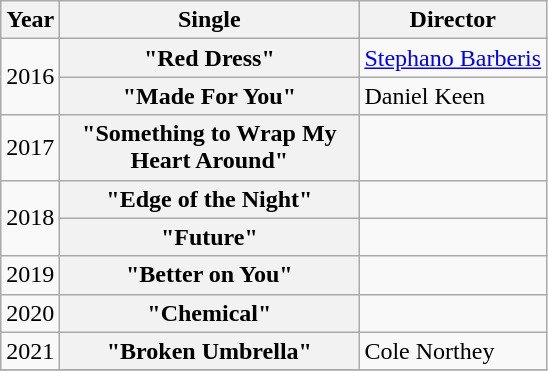<table class="wikitable plainrowheaders">
<tr>
<th>Year</th>
<th style="width:12em;">Single</th>
<th>Director</th>
</tr>
<tr>
<td rowspan="2">2016</td>
<th scope="row">"Red Dress"</th>
<td><a href='#'>Stephano Barberis</a></td>
</tr>
<tr>
<th scope="row">"Made For You"</th>
<td>Daniel Keen</td>
</tr>
<tr>
<td>2017</td>
<th scope="row">"Something to Wrap My Heart Around"</th>
<td></td>
</tr>
<tr>
<td rowspan="2">2018</td>
<th scope="row">"Edge of the Night"</th>
<td></td>
</tr>
<tr>
<th scope="row">"Future"</th>
<td></td>
</tr>
<tr>
<td>2019</td>
<th scope="row">"Better on You"</th>
<td></td>
</tr>
<tr>
<td>2020</td>
<th scope="row">"Chemical"</th>
<td></td>
</tr>
<tr>
<td>2021</td>
<th scope="row">"Broken Umbrella"</th>
<td>Cole Northey</td>
</tr>
<tr>
</tr>
</table>
